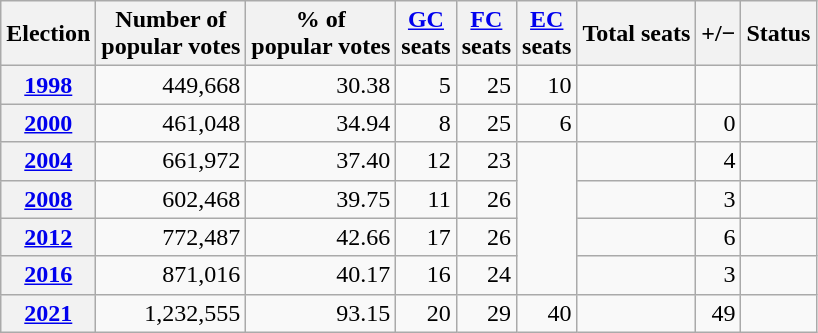<table class="wikitable" style="text-align: right;">
<tr align=center>
<th><strong>Election</strong></th>
<th>Number of<br>popular votes</th>
<th>% of<br>popular votes</th>
<th><a href='#'>GC</a><br>seats</th>
<th><a href='#'>FC</a><br>seats</th>
<th><a href='#'>EC</a><br>seats</th>
<th>Total seats</th>
<th>+/−</th>
<th>Status</th>
</tr>
<tr>
<th><a href='#'>1998</a></th>
<td>449,668</td>
<td>30.38</td>
<td>5</td>
<td>25</td>
<td>10</td>
<td></td>
<td></td>
<td></td>
</tr>
<tr>
<th><a href='#'>2000</a></th>
<td>461,048</td>
<td>34.94</td>
<td>8</td>
<td>25</td>
<td>6</td>
<td></td>
<td>0</td>
<td></td>
</tr>
<tr>
<th><a href='#'>2004</a></th>
<td>661,972</td>
<td>37.40</td>
<td>12</td>
<td>23</td>
<td rowspan=4></td>
<td></td>
<td>4</td>
<td></td>
</tr>
<tr>
<th><a href='#'>2008</a></th>
<td>602,468</td>
<td>39.75</td>
<td>11</td>
<td>26</td>
<td></td>
<td>3</td>
<td></td>
</tr>
<tr>
<th><a href='#'>2012</a></th>
<td>772,487</td>
<td>42.66</td>
<td>17</td>
<td>26</td>
<td></td>
<td>6</td>
<td></td>
</tr>
<tr>
<th><a href='#'>2016</a></th>
<td>871,016</td>
<td>40.17</td>
<td>16</td>
<td>24</td>
<td></td>
<td>3</td>
<td></td>
</tr>
<tr>
<th><a href='#'>2021</a></th>
<td>1,232,555</td>
<td>93.15</td>
<td>20</td>
<td>29</td>
<td>40</td>
<td></td>
<td>49</td>
<td></td>
</tr>
</table>
